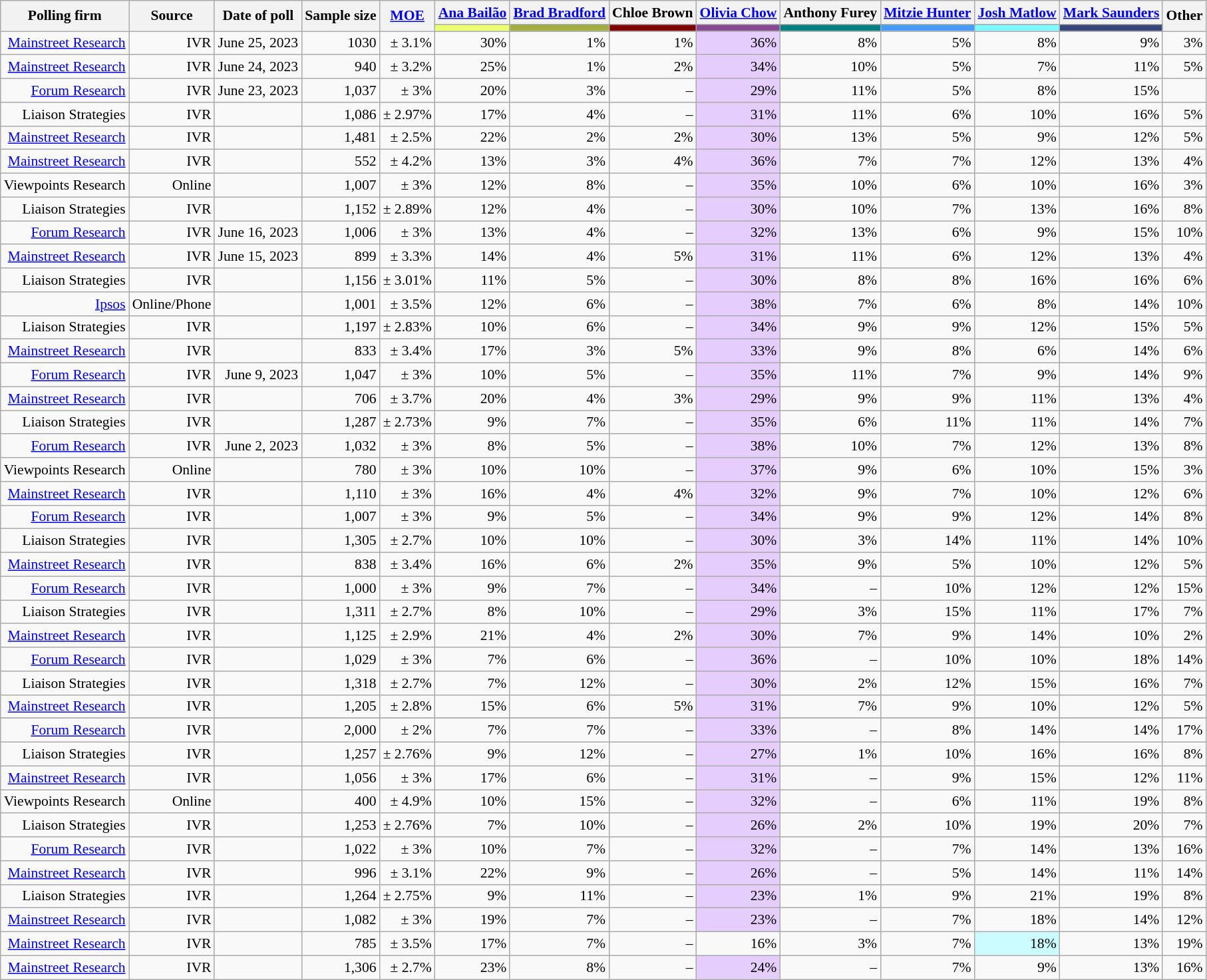<table class="wikitable sortable" style="font-size:90%">
<tr>
<th rowspan="2">Polling firm</th>
<th rowspan="2">Source</th>
<th rowspan="2">Date of poll</th>
<th rowspan="2">Sample size</th>
<th rowspan="2"><a href='#'>MOE</a></th>
<th><a href='#'>Ana Bailão</a></th>
<th><a href='#'>Brad Bradford</a></th>
<th>Chloe Brown</th>
<th><a href='#'>Olivia Chow</a></th>
<th>Anthony Furey</th>
<th><a href='#'>Mitzie Hunter</a></th>
<th><a href='#'>Josh Matlow</a></th>
<th><a href='#'>Mark Saunders</a></th>
<th rowspan="2">Other</th>
</tr>
<tr>
<th style="background:#ebff70;"></th>
<th style="background:#A4AE40;"></th>
<th style="background:#800000;"></th>
<th style="background:#854a90;"></th>
<th style="background:#008080;"></th>
<th style="background:#459cfa;"></th>
<th style="background:#7df9ff;"></th>
<th style="background:#38457a;"></th>
</tr>
<tr style="text-align:right;padding-right:1em">
<td><a href='#'>Mainstreet Research</a></td>
<td>IVR</td>
<td>June 25, 2023</td>
<td>1030</td>
<td>± 3.1%</td>
<td>30%</td>
<td>1%</td>
<td>1%</td>
<td style="background: #E5CEFD">36%</td>
<td>8%</td>
<td>5%</td>
<td>8%</td>
<td>9%</td>
<td>3%</td>
</tr>
<tr style="text-align:right;padding-right:1em">
<td><a href='#'>Mainstreet Research</a></td>
<td>IVR</td>
<td>June 24, 2023</td>
<td>940</td>
<td>± 3.2%</td>
<td>25%</td>
<td>1%</td>
<td>2%</td>
<td style="background: #E5CEFD">34%</td>
<td>10%</td>
<td>5%</td>
<td>7%</td>
<td>11%</td>
<td>5%</td>
</tr>
<tr style="text-align:right;padding-right:1em">
<td><a href='#'>Forum Research</a></td>
<td>IVR</td>
<td>June 23, 2023</td>
<td>1,037</td>
<td>± 3%</td>
<td>20%</td>
<td>3%</td>
<td>–</td>
<td style="background: #E5CEFD">29%</td>
<td>11%</td>
<td>5%</td>
<td>8%</td>
<td>15%</td>
<td></td>
</tr>
<tr style="text-align:right;padding-right:1em">
<td>Liaison Strategies</td>
<td>IVR</td>
<td></td>
<td>1,086</td>
<td>± 2.97%</td>
<td>17%</td>
<td>4%</td>
<td>–</td>
<td style="background: #E5CEFD">31%</td>
<td>11%</td>
<td>6%</td>
<td>10%</td>
<td>16%</td>
<td>5%</td>
</tr>
<tr style="text-align:right;padding-right:1em">
<td><a href='#'>Mainstreet Research</a></td>
<td>IVR</td>
<td></td>
<td>1,481</td>
<td>± 2.5%</td>
<td>22%</td>
<td>2%</td>
<td>2%</td>
<td style="background: #E5CEFD">30%</td>
<td>13%</td>
<td>5%</td>
<td>9%</td>
<td>12%</td>
<td>5%</td>
</tr>
<tr style="text-align:right;padding-right:1em">
<td><a href='#'>Mainstreet Research</a></td>
<td>IVR</td>
<td></td>
<td>552</td>
<td>± 4.2%</td>
<td>13%</td>
<td>3%</td>
<td>4%</td>
<td style="background: #E5CEFD">36%</td>
<td>7%</td>
<td>7%</td>
<td>12%</td>
<td>13%</td>
<td>4%</td>
</tr>
<tr style="text-align:right;padding-right:1em">
<td>Viewpoints Research</td>
<td>Online</td>
<td></td>
<td>1,007</td>
<td>± 3%</td>
<td>12%</td>
<td>8%</td>
<td>–</td>
<td style="background: #E5CEFD">35%</td>
<td>10%</td>
<td>6%</td>
<td>10%</td>
<td>16%</td>
<td>3%</td>
</tr>
<tr style="text-align:right;padding-right:1em">
<td>Liaison Strategies</td>
<td>IVR</td>
<td></td>
<td>1,152</td>
<td>± 2.89%</td>
<td>12%</td>
<td>4%</td>
<td>–</td>
<td style="background: #E5CEFD">30%</td>
<td>10%</td>
<td>7%</td>
<td>13%</td>
<td>16%</td>
<td>8%</td>
</tr>
<tr style="text-align:right;padding-right:1em">
<td><a href='#'>Forum Research</a></td>
<td>IVR</td>
<td>June 16, 2023</td>
<td>1,006</td>
<td>± 3%</td>
<td>13%</td>
<td>4%</td>
<td>–</td>
<td style="background: #E5CEFD">32%</td>
<td>13%</td>
<td>6%</td>
<td>9%</td>
<td>15%</td>
<td>10%</td>
</tr>
<tr style="text-align:right;padding-right:1em">
<td><a href='#'>Mainstreet Research</a></td>
<td>IVR</td>
<td>June 15, 2023</td>
<td>899</td>
<td>± 3.3%</td>
<td>14%</td>
<td>4%</td>
<td>5%</td>
<td style="background: #E5CEFD">31%</td>
<td>11%</td>
<td>6%</td>
<td>12%</td>
<td>13%</td>
<td>4%</td>
</tr>
<tr style="text-align:right;padding-right:1em">
<td>Liaison Strategies</td>
<td>IVR</td>
<td></td>
<td>1,156</td>
<td>± 3.01%</td>
<td>11%</td>
<td>5%</td>
<td>–</td>
<td style="background: #E5CEFD">30%</td>
<td>8%</td>
<td>8%</td>
<td>16%</td>
<td>16%</td>
<td>6%</td>
</tr>
<tr style="text-align:right;padding-right:1em">
<td><a href='#'>Ipsos</a></td>
<td>Online/Phone</td>
<td></td>
<td>1,001</td>
<td>± 3.5%</td>
<td>12%</td>
<td>6%</td>
<td>–</td>
<td style="background: #E5CEFD">38%</td>
<td>7%</td>
<td>6%</td>
<td>8%</td>
<td>14%</td>
<td>10%</td>
</tr>
<tr style="text-align:right;padding-right:1em">
<td>Liaison Strategies</td>
<td>IVR</td>
<td></td>
<td>1,197</td>
<td>± 2.83%</td>
<td>10%</td>
<td>6%</td>
<td>–</td>
<td style="background: #E5CEFD">34%</td>
<td>9%</td>
<td>9%</td>
<td>12%</td>
<td>15%</td>
<td>5%</td>
</tr>
<tr style="text-align:right;padding-right:1em">
<td><a href='#'>Mainstreet Research</a></td>
<td>IVR</td>
<td></td>
<td>833</td>
<td>± 3.4%</td>
<td>17%</td>
<td>3%</td>
<td>5%</td>
<td style="background: #E5CEFD">33%</td>
<td>9%</td>
<td>8%</td>
<td>6%</td>
<td>14%</td>
<td>6%</td>
</tr>
<tr style="text-align:right;padding-right:1em">
<td><a href='#'>Forum Research</a></td>
<td>IVR</td>
<td>June 9, 2023</td>
<td>1,047</td>
<td>± 3%</td>
<td>10%</td>
<td>5%</td>
<td>–</td>
<td style="background: #E5CEFD">35%</td>
<td>11%</td>
<td>7%</td>
<td>9%</td>
<td>14%</td>
<td>9%</td>
</tr>
<tr style="text-align:right;padding-right:1em">
<td><a href='#'>Mainstreet Research</a></td>
<td>IVR</td>
<td></td>
<td>706</td>
<td>± 3.7%</td>
<td>20%</td>
<td>4%</td>
<td>3%</td>
<td style="background: #E5CEFD">29%</td>
<td>9%</td>
<td>9%</td>
<td>11%</td>
<td>13%</td>
<td>4%</td>
</tr>
<tr style="text-align:right;padding-right:1em">
<td>Liaison Strategies</td>
<td>IVR</td>
<td></td>
<td>1,287</td>
<td>± 2.73%</td>
<td>9%</td>
<td>7%</td>
<td>–</td>
<td style="background: #E5CEFD">35%</td>
<td>6%</td>
<td>11%</td>
<td>11%</td>
<td>14%</td>
<td>7%</td>
</tr>
<tr style="text-align:right;padding-right:1em">
<td><a href='#'>Forum Research</a></td>
<td>IVR</td>
<td>June 2, 2023</td>
<td>1,032</td>
<td>± 3%</td>
<td>8%</td>
<td>5%</td>
<td>–</td>
<td style="background: #E5CEFD">38%</td>
<td>10%</td>
<td>7%</td>
<td>12%</td>
<td>13%</td>
<td>8%</td>
</tr>
<tr style="text-align:right;padding-right:1em">
<td>Viewpoints Research</td>
<td>Online</td>
<td></td>
<td>780</td>
<td>± 3%</td>
<td>10%</td>
<td>10%</td>
<td>–</td>
<td style="background: #E5CEFD">37%</td>
<td>9%</td>
<td>6%</td>
<td>10%</td>
<td>15%</td>
<td>3%</td>
</tr>
<tr style="text-align:right;padding-right:1em">
<td><a href='#'>Mainstreet Research</a></td>
<td>IVR</td>
<td></td>
<td>1,110</td>
<td>± 3%</td>
<td>16%</td>
<td>4%</td>
<td>4%</td>
<td style="background: #E5CEFD">32%</td>
<td>9%</td>
<td>7%</td>
<td>10%</td>
<td>12%</td>
<td>6%</td>
</tr>
<tr style="text-align:right;padding-right:1em">
<td><a href='#'>Forum Research</a></td>
<td>IVR</td>
<td></td>
<td>1,007</td>
<td>± 3%</td>
<td>9%</td>
<td>5%</td>
<td>–</td>
<td style="background: #E5CEFD">34%</td>
<td>9%</td>
<td>9%</td>
<td>12%</td>
<td>14%</td>
<td>8%</td>
</tr>
<tr style="text-align:right;padding-right:1em">
<td>Liaison Strategies</td>
<td>IVR</td>
<td></td>
<td>1,305</td>
<td>± 2.7%</td>
<td>10%</td>
<td>10%</td>
<td>–</td>
<td style="background: #E5CEFD">30%</td>
<td>3%</td>
<td>14%</td>
<td>11%</td>
<td>14%</td>
<td>10%</td>
</tr>
<tr style="text-align:right;padding-right:1em">
<td><a href='#'>Mainstreet Research</a></td>
<td>IVR</td>
<td></td>
<td>838</td>
<td>± 3.4%</td>
<td>16%</td>
<td>6%</td>
<td>2%</td>
<td style="background: #E5CEFD">35%</td>
<td>9%</td>
<td>5%</td>
<td>10%</td>
<td>12%</td>
<td>5%</td>
</tr>
<tr style="text-align:right;padding-right:1em">
<td><a href='#'>Forum Research</a></td>
<td>IVR</td>
<td></td>
<td>1,000</td>
<td>± 3%</td>
<td>9%</td>
<td>7%</td>
<td>–</td>
<td style="background: #E5CEFD">34%</td>
<td>–</td>
<td>10%</td>
<td>12%</td>
<td>12%</td>
<td>15%</td>
</tr>
<tr style="text-align:right;padding-right:1em">
<td>Liaison Strategies</td>
<td>IVR</td>
<td></td>
<td>1,311</td>
<td>± 2.7%</td>
<td>8%</td>
<td>10%</td>
<td>–</td>
<td style="background: #E5CEFD">29%</td>
<td>3%</td>
<td>15%</td>
<td>11%</td>
<td>17%</td>
<td>7%</td>
</tr>
<tr style="text-align:right;padding-right:1em">
<td><a href='#'>Mainstreet Research</a></td>
<td>IVR</td>
<td></td>
<td>1,125</td>
<td>± 2.9%</td>
<td>21%</td>
<td>4%</td>
<td>2%</td>
<td style="background: #E5CEFD">30%</td>
<td>7%</td>
<td>9%</td>
<td>14%</td>
<td>10%</td>
<td>2%</td>
</tr>
<tr style="text-align:right;padding-right:1em">
<td><a href='#'>Forum Research</a></td>
<td>IVR</td>
<td></td>
<td>1,029</td>
<td>± 3%</td>
<td>7%</td>
<td>6%</td>
<td>–</td>
<td style="background: #E5CEFD">36%</td>
<td>–</td>
<td>10%</td>
<td>10%</td>
<td>18%</td>
<td>14%</td>
</tr>
<tr style="text-align:right;padding-right:1em">
<td>Liaison Strategies</td>
<td>IVR</td>
<td></td>
<td>1,318</td>
<td>± 2.7%</td>
<td>7%</td>
<td>12%</td>
<td>–</td>
<td style="background: #E5CEFD">30%</td>
<td>2%</td>
<td>12%</td>
<td>15%</td>
<td>16%</td>
<td>7%</td>
</tr>
<tr style="text-align:right;padding-right:1em">
<td><a href='#'>Mainstreet Research</a></td>
<td>IVR</td>
<td></td>
<td>1,205</td>
<td>± 2.8%</td>
<td>15%</td>
<td>6%</td>
<td>5%</td>
<td style="background: #E5CEFD">31%</td>
<td>7%</td>
<td>9%</td>
<td>10%</td>
<td>12%</td>
<td>5%</td>
</tr>
<tr>
</tr>
<tr style="text-align:right;padding-right:1em">
<td><a href='#'>Forum Research</a></td>
<td>IVR</td>
<td></td>
<td>2,000</td>
<td>± 2%</td>
<td>7%</td>
<td>7%</td>
<td>–</td>
<td style="background: #E5CEFD">33%</td>
<td>–</td>
<td>8%</td>
<td>14%</td>
<td>14%</td>
<td>17%</td>
</tr>
<tr style="text-align:right;padding-right:1em">
<td>Liaison Strategies</td>
<td>IVR</td>
<td></td>
<td>1,257</td>
<td>± 2.76%</td>
<td>9%</td>
<td>12%</td>
<td>–</td>
<td style="background: #E5CEFD">27%</td>
<td>1%</td>
<td>10%</td>
<td>16%</td>
<td>16%</td>
<td>8%</td>
</tr>
<tr style="text-align:right;padding-right:1em">
<td><a href='#'>Mainstreet Research</a></td>
<td>IVR</td>
<td></td>
<td>1,056</td>
<td>± 3%</td>
<td>17%</td>
<td>6%</td>
<td>–</td>
<td style="background: #E5CEFD">31%</td>
<td>–</td>
<td>9%</td>
<td>15%</td>
<td>12%</td>
<td>11%</td>
</tr>
<tr style="text-align:right;padding-right:1em">
<td>Viewpoints Research</td>
<td>Online</td>
<td></td>
<td>400</td>
<td>± 4.9%</td>
<td>10%</td>
<td>15%</td>
<td>–</td>
<td style="background: #E5CEFD">32%</td>
<td>–</td>
<td>6%</td>
<td>11%</td>
<td>19%</td>
<td>8%</td>
</tr>
<tr style="text-align:right;padding-right:1em">
<td>Liaison Strategies</td>
<td>IVR</td>
<td></td>
<td>1,253</td>
<td>± 2.76%</td>
<td>7%</td>
<td>10%</td>
<td>–</td>
<td style="background: #E5CEFD">26%</td>
<td>2%</td>
<td>10%</td>
<td>19%</td>
<td>20%</td>
<td>7%</td>
</tr>
<tr style="text-align:right;padding-right:1em">
<td><a href='#'>Forum Research</a></td>
<td>IVR</td>
<td></td>
<td>1,022</td>
<td>± 3%</td>
<td>10%</td>
<td>7%</td>
<td>–</td>
<td style="background: #E5CEFD">32%</td>
<td>–</td>
<td>7%</td>
<td>14%</td>
<td>13%</td>
<td>16%</td>
</tr>
<tr style="text-align:right;padding-right:1em">
<td><a href='#'>Mainstreet Research</a></td>
<td>IVR</td>
<td></td>
<td>996</td>
<td>± 3.1%</td>
<td>22%</td>
<td>9%</td>
<td>–</td>
<td style="background: #E5CEFD">26%</td>
<td>–</td>
<td>5%</td>
<td>14%</td>
<td>11%</td>
<td>14%</td>
</tr>
<tr style="text-align:right;padding-right:1em">
<td>Liaison Strategies</td>
<td>IVR</td>
<td></td>
<td>1,264</td>
<td>± 2.75%</td>
<td>9%</td>
<td>11%</td>
<td>–</td>
<td style="background: #E5CEFD">23%</td>
<td>1%</td>
<td>9%</td>
<td>21%</td>
<td>19%</td>
<td>8%</td>
</tr>
<tr style="text-align:right;padding-right:1em">
<td><a href='#'>Mainstreet Research</a></td>
<td>IVR</td>
<td></td>
<td>1,082</td>
<td>± 3%</td>
<td>19%</td>
<td>7%</td>
<td>–</td>
<td style="background: #E5CEFD">23%</td>
<td>–</td>
<td>7%</td>
<td>18%</td>
<td>14%</td>
<td>12%</td>
</tr>
<tr style="text-align:right;padding-right:1em">
<td><a href='#'>Mainstreet Research</a></td>
<td>IVR</td>
<td></td>
<td>785</td>
<td>± 3.5%</td>
<td>17%</td>
<td>7%</td>
<td>–</td>
<td>16%</td>
<td>3%</td>
<td>7%</td>
<td style="background: #CBFCFF">18%</td>
<td>13%</td>
<td>19%</td>
</tr>
<tr style="text-align:right;padding-right:1em">
<td><a href='#'>Mainstreet Research</a></td>
<td>IVR</td>
<td></td>
<td>1,306</td>
<td>± 2.7%</td>
<td>23%</td>
<td>8%</td>
<td>–</td>
<td style="background: #E5CEFD">24%</td>
<td>–</td>
<td>7%</td>
<td>9%</td>
<td>13%</td>
<td>16%</td>
</tr>
</table>
